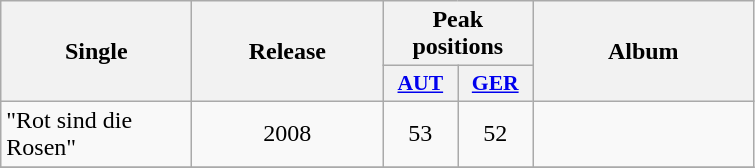<table class="wikitable">
<tr>
<th align="center" rowspan="2" width="120">Single</th>
<th align="center" rowspan="2" width="120">Release</th>
<th align="center" colspan="2" width="20">Peak positions</th>
<th align="center" rowspan="2" width="140">Album</th>
</tr>
<tr>
<th scope="col" style="width:3em;font-size:90%;"><a href='#'>AUT</a></th>
<th scope="col" style="width:3em;font-size:90%;"><a href='#'>GER</a></th>
</tr>
<tr>
<td>"Rot sind die Rosen"</td>
<td style="text-align:center;">2008</td>
<td style="text-align:center;">53</td>
<td style="text-align:center;">52</td>
<td style="text-align:center;"></td>
</tr>
<tr>
</tr>
</table>
